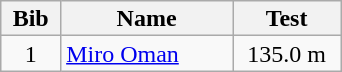<table class="wikitable collapsible autocollapse sortable" style="text-align:center; line-height:16px; width:18%;">
<tr>
<th width=30>Bib</th>
<th width=100>Name</th>
<th width=60>Test</th>
</tr>
<tr>
<td>1</td>
<td align=left> <a href='#'>Miro Oman</a></td>
<td align=center>135.0 m</td>
</tr>
</table>
